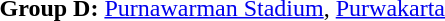<table>
<tr>
<td><strong>Group D:</strong> <a href='#'>Purnawarman Stadium</a>, <a href='#'>Purwakarta</a><br></td>
</tr>
</table>
